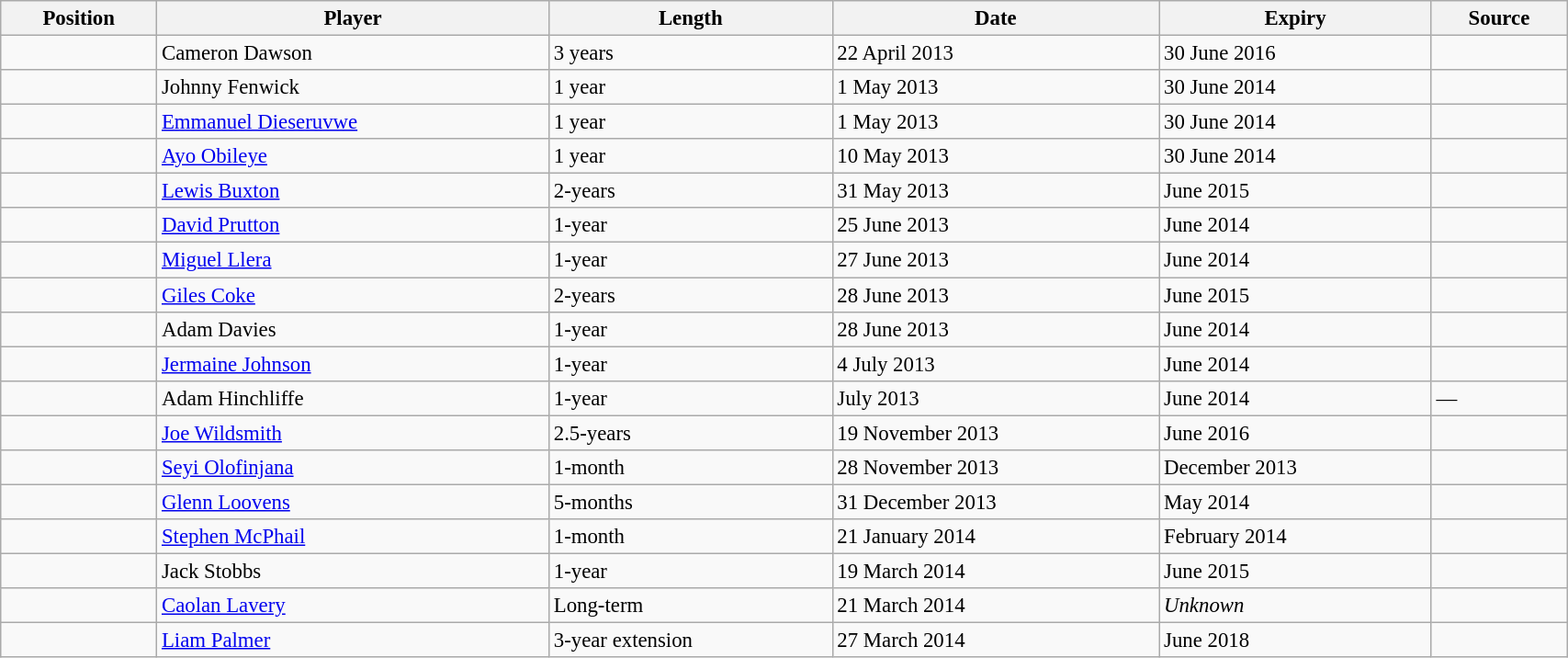<table class="wikitable" style="width:90%; text-align:center; font-size:95%; text-align:left;">
<tr>
<th>Position</th>
<th>Player</th>
<th>Length</th>
<th>Date</th>
<th>Expiry</th>
<th>Source</th>
</tr>
<tr>
<td></td>
<td> Cameron Dawson</td>
<td>3 years</td>
<td>22 April 2013</td>
<td>30 June 2016</td>
<td></td>
</tr>
<tr>
<td></td>
<td> Johnny Fenwick</td>
<td>1 year</td>
<td>1 May 2013</td>
<td>30 June 2014</td>
<td></td>
</tr>
<tr>
<td></td>
<td> <a href='#'>Emmanuel Dieseruvwe</a></td>
<td>1 year</td>
<td>1 May 2013</td>
<td>30 June 2014</td>
<td></td>
</tr>
<tr>
<td></td>
<td> <a href='#'>Ayo Obileye</a></td>
<td>1 year</td>
<td>10 May 2013</td>
<td>30 June 2014</td>
<td></td>
</tr>
<tr>
<td></td>
<td> <a href='#'>Lewis Buxton</a></td>
<td>2-years</td>
<td>31 May 2013</td>
<td>June 2015</td>
<td></td>
</tr>
<tr>
<td></td>
<td> <a href='#'>David Prutton</a></td>
<td>1-year</td>
<td>25 June 2013</td>
<td>June 2014</td>
<td></td>
</tr>
<tr>
<td></td>
<td> <a href='#'>Miguel Llera</a></td>
<td>1-year</td>
<td>27 June 2013</td>
<td>June 2014</td>
<td></td>
</tr>
<tr>
<td></td>
<td> <a href='#'>Giles Coke</a></td>
<td>2-years</td>
<td>28 June 2013</td>
<td>June 2015</td>
<td></td>
</tr>
<tr>
<td></td>
<td> Adam Davies</td>
<td>1-year</td>
<td>28 June 2013</td>
<td>June 2014</td>
<td></td>
</tr>
<tr>
<td></td>
<td> <a href='#'>Jermaine Johnson</a></td>
<td>1-year</td>
<td>4 July 2013</td>
<td>June 2014</td>
<td></td>
</tr>
<tr>
<td></td>
<td> Adam Hinchliffe</td>
<td>1-year</td>
<td>July 2013</td>
<td>June 2014</td>
<td>—</td>
</tr>
<tr>
<td></td>
<td> <a href='#'>Joe Wildsmith</a></td>
<td>2.5-years</td>
<td>19 November 2013</td>
<td>June 2016</td>
<td></td>
</tr>
<tr>
<td></td>
<td> <a href='#'>Seyi Olofinjana</a></td>
<td>1-month</td>
<td>28 November 2013</td>
<td>December 2013</td>
<td></td>
</tr>
<tr>
<td></td>
<td> <a href='#'>Glenn Loovens</a></td>
<td>5-months</td>
<td>31 December 2013</td>
<td>May 2014</td>
<td></td>
</tr>
<tr>
<td></td>
<td> <a href='#'>Stephen McPhail</a></td>
<td>1-month</td>
<td>21 January 2014</td>
<td>February 2014</td>
<td></td>
</tr>
<tr>
<td></td>
<td> Jack Stobbs</td>
<td>1-year</td>
<td>19 March 2014</td>
<td>June 2015</td>
<td></td>
</tr>
<tr>
<td></td>
<td> <a href='#'>Caolan Lavery</a></td>
<td>Long-term</td>
<td>21 March 2014</td>
<td><em>Unknown</em></td>
<td></td>
</tr>
<tr>
<td></td>
<td> <a href='#'>Liam Palmer</a></td>
<td>3-year extension</td>
<td>27 March 2014</td>
<td>June 2018</td>
<td></td>
</tr>
</table>
